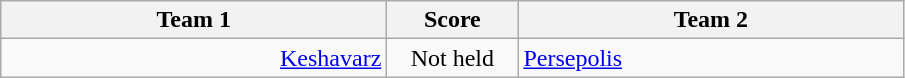<table class="wikitable" style="text-align:center">
<tr>
<th width=250>Team 1</th>
<th width=80>Score</th>
<th width=250>Team 2</th>
</tr>
<tr>
<td style= text-align:right;"><a href='#'>Keshavarz</a></td>
<td>Not held</td>
<td style= text-align:left;"><a href='#'>Persepolis</a></td>
</tr>
</table>
